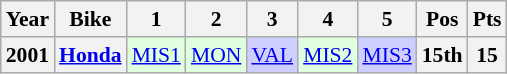<table class="wikitable" style="text-align:center; font-size:90%">
<tr>
<th>Year</th>
<th>Bike</th>
<th>1</th>
<th>2</th>
<th>3</th>
<th>4</th>
<th>5</th>
<th>Pos</th>
<th>Pts</th>
</tr>
<tr>
<th>2001</th>
<th><a href='#'>Honda</a></th>
<td style="background:#dfffdf;"><a href='#'>MIS1</a><br></td>
<td style="background:#dfffdf;"><a href='#'>MON</a><br></td>
<td style="background:#cfcfff;"><a href='#'>VAL</a><br></td>
<td style="background:#dfffdf;"><a href='#'>MIS2</a><br></td>
<td style="background:#cfcfff;"><a href='#'>MIS3</a><br></td>
<th style="background:#;">15th</th>
<th style="background:#;">15</th>
</tr>
</table>
